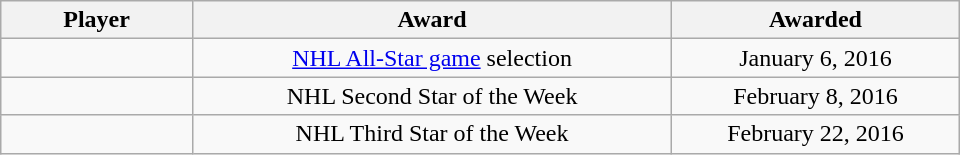<table class="wikitable sortable" style="width:40em; text-align:center;">
<tr>
<th style="width:20%;">Player</th>
<th style="width:50%;">Award</th>
<th style="width:30%;" data-sort-type="date">Awarded</th>
</tr>
<tr align=center>
<td></td>
<td><a href='#'>NHL All-Star game</a> selection</td>
<td>January 6, 2016</td>
</tr>
<tr align=center>
<td></td>
<td>NHL Second Star of the Week</td>
<td>February 8, 2016</td>
</tr>
<tr align=center>
<td></td>
<td>NHL Third Star of the Week</td>
<td>February 22, 2016</td>
</tr>
</table>
